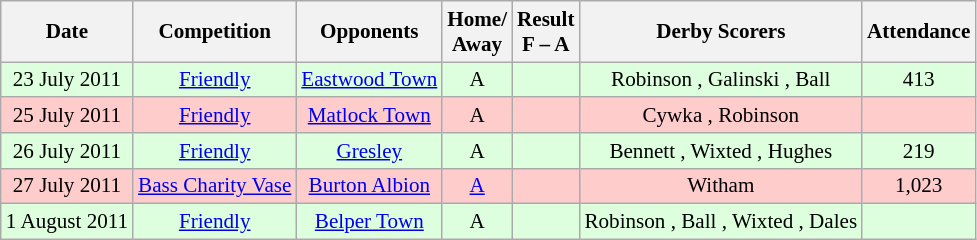<table class="wikitable" style="text-align:center; font-size:88%">
<tr>
<th>Date</th>
<th>Competition</th>
<th>Opponents</th>
<th>Home/<br>Away</th>
<th>Result<br>F – A</th>
<th>Derby Scorers</th>
<th>Attendance</th>
</tr>
<tr bgcolor=#ddffdd>
<td>23 July 2011</td>
<td><a href='#'>Friendly</a></td>
<td><a href='#'>Eastwood Town</a></td>
<td>A</td>
<td></td>
<td>Robinson , Galinski , Ball </td>
<td>413</td>
</tr>
<tr bgcolor="#ffcccc">
<td>25 July 2011</td>
<td><a href='#'>Friendly</a></td>
<td><a href='#'>Matlock Town</a></td>
<td>A</td>
<td></td>
<td>Cywka , Robinson </td>
<td></td>
</tr>
<tr bgcolor=#ddffdd>
<td>26 July 2011</td>
<td><a href='#'>Friendly</a></td>
<td><a href='#'>Gresley</a></td>
<td>A</td>
<td></td>
<td>Bennett , Wixted , Hughes </td>
<td>219</td>
</tr>
<tr bgcolor="ffcccc">
<td>27 July 2011</td>
<td><a href='#'>Bass Charity Vase</a></td>
<td><a href='#'>Burton Albion</a></td>
<td><a href='#'>A</a></td>
<td></td>
<td>Witham </td>
<td>1,023</td>
</tr>
<tr bgcolor="#ddffdd">
<td>1 August 2011</td>
<td><a href='#'>Friendly</a></td>
<td><a href='#'>Belper Town</a></td>
<td>A</td>
<td></td>
<td>Robinson , Ball , Wixted , Dales </td>
<td></td>
</tr>
</table>
